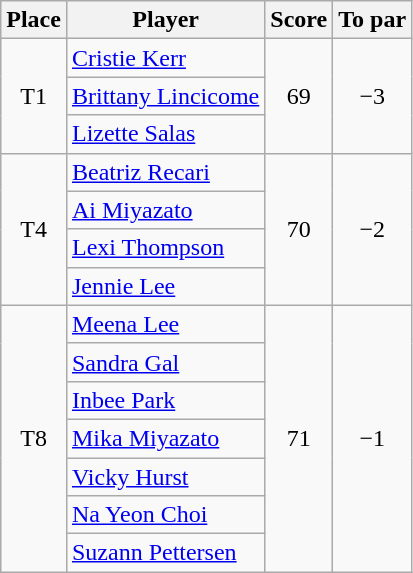<table class="wikitable">
<tr>
<th>Place</th>
<th>Player</th>
<th>Score</th>
<th>To par</th>
</tr>
<tr>
<td align=center rowspan=3>T1</td>
<td> <a href='#'>Cristie Kerr</a></td>
<td align=center rowspan=3>69</td>
<td align=center rowspan=3>−3</td>
</tr>
<tr>
<td> <a href='#'>Brittany Lincicome</a></td>
</tr>
<tr>
<td> <a href='#'>Lizette Salas</a></td>
</tr>
<tr>
<td align=center rowspan=4>T4</td>
<td> <a href='#'>Beatriz Recari</a></td>
<td align=center rowspan=4>70</td>
<td align=center rowspan=4>−2</td>
</tr>
<tr>
<td> <a href='#'>Ai Miyazato</a></td>
</tr>
<tr>
<td> <a href='#'>Lexi Thompson</a></td>
</tr>
<tr>
<td> <a href='#'>Jennie Lee</a></td>
</tr>
<tr>
<td align=center rowspan=7>T8</td>
<td> <a href='#'>Meena Lee</a></td>
<td align=center rowspan=7>71</td>
<td align=center rowspan=7>−1</td>
</tr>
<tr>
<td> <a href='#'>Sandra Gal</a></td>
</tr>
<tr>
<td> <a href='#'>Inbee Park</a></td>
</tr>
<tr>
<td> <a href='#'>Mika Miyazato</a></td>
</tr>
<tr>
<td> <a href='#'>Vicky Hurst</a></td>
</tr>
<tr>
<td> <a href='#'>Na Yeon Choi</a></td>
</tr>
<tr>
<td> <a href='#'>Suzann Pettersen</a></td>
</tr>
</table>
